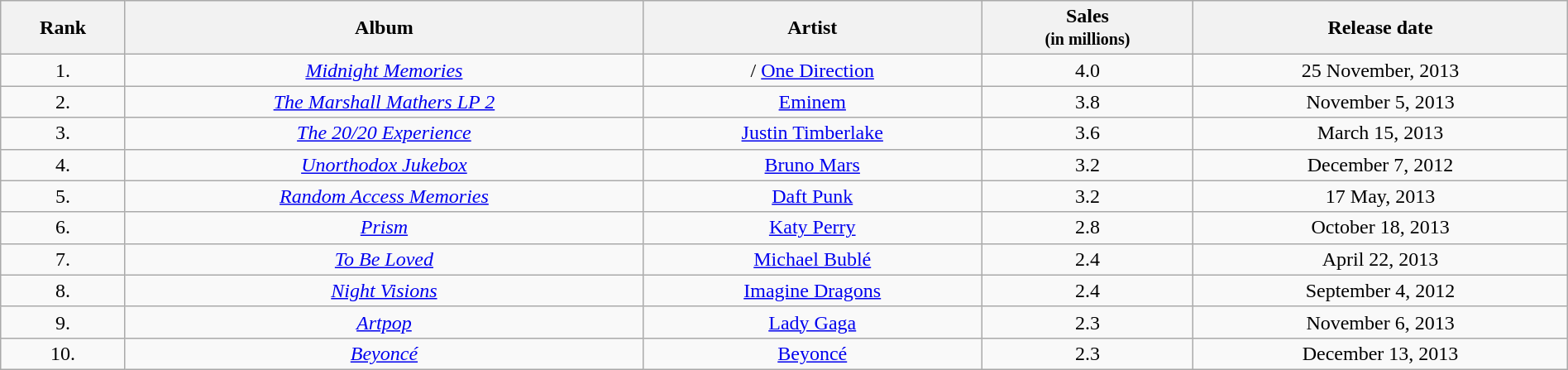<table class="wikitable sortable" style="width:100%; text-align:center;">
<tr>
<th>Rank</th>
<th>Album</th>
<th>Artist</th>
<th>Sales <br><small>(in millions)</small></th>
<th>Release date</th>
</tr>
<tr>
<td>1.</td>
<td><em><a href='#'>Midnight Memories</a></em></td>
<td>/ <a href='#'>One Direction</a></td>
<td>4.0</td>
<td>25 November, 2013</td>
</tr>
<tr>
<td>2.</td>
<td><em><a href='#'>The Marshall Mathers LP 2</a></em></td>
<td> <a href='#'>Eminem</a></td>
<td>3.8</td>
<td>November 5, 2013</td>
</tr>
<tr>
<td>3.</td>
<td><em><a href='#'>The 20/20 Experience</a></em></td>
<td> <a href='#'>Justin Timberlake</a></td>
<td>3.6</td>
<td>March 15, 2013</td>
</tr>
<tr>
<td>4.</td>
<td><em><a href='#'>Unorthodox Jukebox</a></em></td>
<td> <a href='#'>Bruno Mars</a></td>
<td>3.2</td>
<td>December 7, 2012</td>
</tr>
<tr>
<td>5.</td>
<td><em><a href='#'>Random Access Memories</a></em></td>
<td> <a href='#'>Daft Punk</a></td>
<td>3.2</td>
<td>17 May, 2013</td>
</tr>
<tr>
<td>6.</td>
<td><em><a href='#'>Prism</a></em></td>
<td> <a href='#'>Katy Perry</a></td>
<td>2.8</td>
<td>October 18, 2013</td>
</tr>
<tr>
<td>7.</td>
<td><em><a href='#'>To Be Loved</a></em></td>
<td> <a href='#'>Michael Bublé</a></td>
<td>2.4</td>
<td>April 22, 2013</td>
</tr>
<tr>
<td>8.</td>
<td><em><a href='#'>Night Visions</a></em></td>
<td> <a href='#'>Imagine Dragons</a></td>
<td>2.4</td>
<td>September 4, 2012</td>
</tr>
<tr>
<td>9.</td>
<td><em><a href='#'>Artpop</a></em></td>
<td> <a href='#'>Lady Gaga</a></td>
<td>2.3</td>
<td>November 6, 2013</td>
</tr>
<tr>
<td>10.</td>
<td><em><a href='#'>Beyoncé</a></em></td>
<td> <a href='#'>Beyoncé</a></td>
<td>2.3</td>
<td>December 13, 2013</td>
</tr>
</table>
